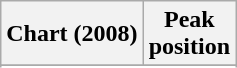<table class="wikitable plainrowheaders sortable" style="text-align:left;" border="1">
<tr>
<th scope="col">Chart (2008)</th>
<th scope="col">Peak<br>position</th>
</tr>
<tr>
</tr>
<tr>
</tr>
<tr>
</tr>
<tr>
</tr>
</table>
